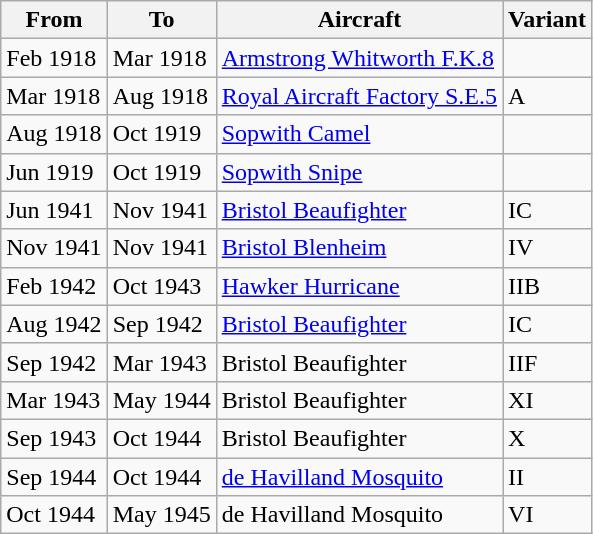<table class="wikitable">
<tr>
<th>From</th>
<th>To</th>
<th>Aircraft</th>
<th>Variant</th>
</tr>
<tr>
<td>Feb 1918</td>
<td>Mar 1918</td>
<td><a href='#'>Armstrong Whitworth F.K.8</a></td>
<td></td>
</tr>
<tr>
<td>Mar 1918</td>
<td>Aug 1918</td>
<td><a href='#'>Royal Aircraft Factory S.E.5</a></td>
<td>A</td>
</tr>
<tr>
<td>Aug 1918</td>
<td>Oct 1919</td>
<td><a href='#'>Sopwith Camel</a></td>
<td></td>
</tr>
<tr>
<td>Jun 1919</td>
<td>Oct 1919</td>
<td><a href='#'>Sopwith Snipe</a></td>
<td></td>
</tr>
<tr>
<td>Jun 1941</td>
<td>Nov 1941</td>
<td><a href='#'>Bristol Beaufighter</a></td>
<td>IC</td>
</tr>
<tr>
<td>Nov 1941</td>
<td>Nov 1941</td>
<td><a href='#'>Bristol Blenheim</a></td>
<td>IV</td>
</tr>
<tr>
<td>Feb 1942</td>
<td>Oct 1943</td>
<td><a href='#'>Hawker Hurricane</a></td>
<td>IIB</td>
</tr>
<tr>
<td>Aug 1942</td>
<td>Sep 1942</td>
<td><a href='#'>Bristol Beaufighter</a></td>
<td>IC</td>
</tr>
<tr>
<td>Sep 1942</td>
<td>Mar 1943</td>
<td>Bristol Beaufighter</td>
<td>IIF</td>
</tr>
<tr>
<td>Mar 1943</td>
<td>May 1944</td>
<td>Bristol Beaufighter</td>
<td>XI</td>
</tr>
<tr>
<td>Sep 1943</td>
<td>Oct 1944</td>
<td>Bristol Beaufighter</td>
<td>X</td>
</tr>
<tr>
<td>Sep 1944</td>
<td>Oct 1944</td>
<td><a href='#'>de Havilland Mosquito</a></td>
<td>II</td>
</tr>
<tr>
<td>Oct 1944</td>
<td>May 1945</td>
<td>de Havilland Mosquito</td>
<td>VI</td>
</tr>
</table>
